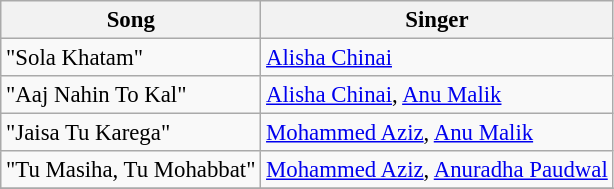<table class="wikitable" style="font-size:95%;">
<tr>
<th>Song</th>
<th>Singer</th>
</tr>
<tr>
<td>"Sola Khatam"</td>
<td><a href='#'>Alisha Chinai</a></td>
</tr>
<tr>
<td>"Aaj Nahin To Kal"</td>
<td><a href='#'>Alisha Chinai</a>, <a href='#'>Anu Malik</a></td>
</tr>
<tr>
<td>"Jaisa Tu Karega"</td>
<td><a href='#'>Mohammed Aziz</a>, <a href='#'>Anu Malik</a></td>
</tr>
<tr>
<td>"Tu Masiha, Tu Mohabbat"</td>
<td><a href='#'>Mohammed Aziz</a>, <a href='#'>Anuradha Paudwal</a></td>
</tr>
<tr>
</tr>
</table>
